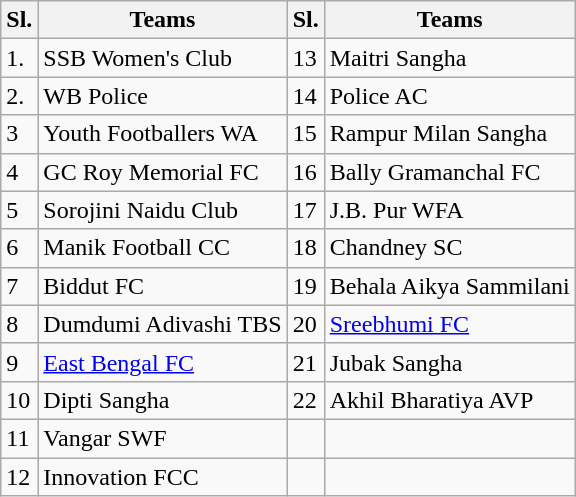<table class="wikitable sortable">
<tr>
<th>Sl.</th>
<th>Teams</th>
<th>Sl.</th>
<th>Teams</th>
</tr>
<tr>
<td>1.</td>
<td>SSB Women's Club</td>
<td>13</td>
<td>Maitri Sangha</td>
</tr>
<tr>
<td>2.</td>
<td>WB Police</td>
<td>14</td>
<td>Police AC</td>
</tr>
<tr>
<td>3</td>
<td>Youth Footballers WA</td>
<td>15</td>
<td>Rampur Milan Sangha</td>
</tr>
<tr>
<td>4</td>
<td>GC Roy Memorial FC</td>
<td>16</td>
<td>Bally Gramanchal FC</td>
</tr>
<tr>
<td>5</td>
<td>Sorojini Naidu Club</td>
<td>17</td>
<td>J.B. Pur WFA</td>
</tr>
<tr>
<td>6</td>
<td>Manik Football CC</td>
<td>18</td>
<td>Chandney SC</td>
</tr>
<tr>
<td>7</td>
<td>Biddut FC</td>
<td>19</td>
<td>Behala Aikya Sammilani</td>
</tr>
<tr>
<td>8</td>
<td>Dumdumi Adivashi TBS</td>
<td>20</td>
<td><a href='#'>Sreebhumi FC</a></td>
</tr>
<tr>
<td>9</td>
<td><a href='#'>East Bengal FC</a></td>
<td>21</td>
<td>Jubak Sangha</td>
</tr>
<tr>
<td>10</td>
<td>Dipti Sangha</td>
<td>22</td>
<td>Akhil Bharatiya AVP</td>
</tr>
<tr>
<td>11</td>
<td>Vangar SWF</td>
<td></td>
<td></td>
</tr>
<tr>
<td>12</td>
<td>Innovation FCC</td>
<td></td>
<td></td>
</tr>
</table>
